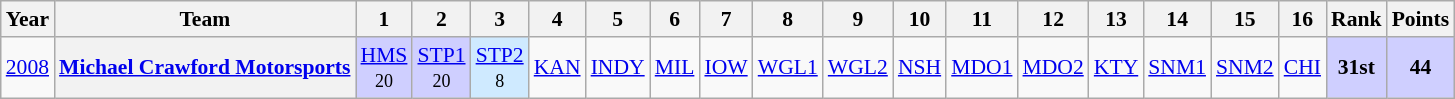<table class="wikitable" style="text-align:center; font-size:90%">
<tr>
<th>Year</th>
<th>Team</th>
<th>1</th>
<th>2</th>
<th>3</th>
<th>4</th>
<th>5</th>
<th>6</th>
<th>7</th>
<th>8</th>
<th>9</th>
<th>10</th>
<th>11</th>
<th>12</th>
<th>13</th>
<th>14</th>
<th>15</th>
<th>16</th>
<th>Rank</th>
<th>Points</th>
</tr>
<tr>
<td><a href='#'>2008</a></td>
<th><a href='#'>Michael Crawford Motorsports</a></th>
<td style="background:#CFCFFF;"><a href='#'>HMS</a><br><small>20</small></td>
<td style="background:#CFCFFF;"><a href='#'>STP1</a><br><small>20</small></td>
<td style="background:#CFEAFF;"><a href='#'>STP2</a><br><small>8</small></td>
<td><a href='#'>KAN</a></td>
<td><a href='#'>INDY</a></td>
<td><a href='#'>MIL</a></td>
<td><a href='#'>IOW</a></td>
<td><a href='#'>WGL1</a></td>
<td><a href='#'>WGL2</a></td>
<td><a href='#'>NSH</a></td>
<td><a href='#'>MDO1</a></td>
<td><a href='#'>MDO2</a></td>
<td><a href='#'>KTY</a></td>
<td><a href='#'>SNM1</a></td>
<td><a href='#'>SNM2</a></td>
<td><a href='#'>CHI</a></td>
<td style="background:#CFCFFF;"><strong>31st</strong></td>
<td style="background:#CFCFFF;"><strong>44</strong></td>
</tr>
</table>
